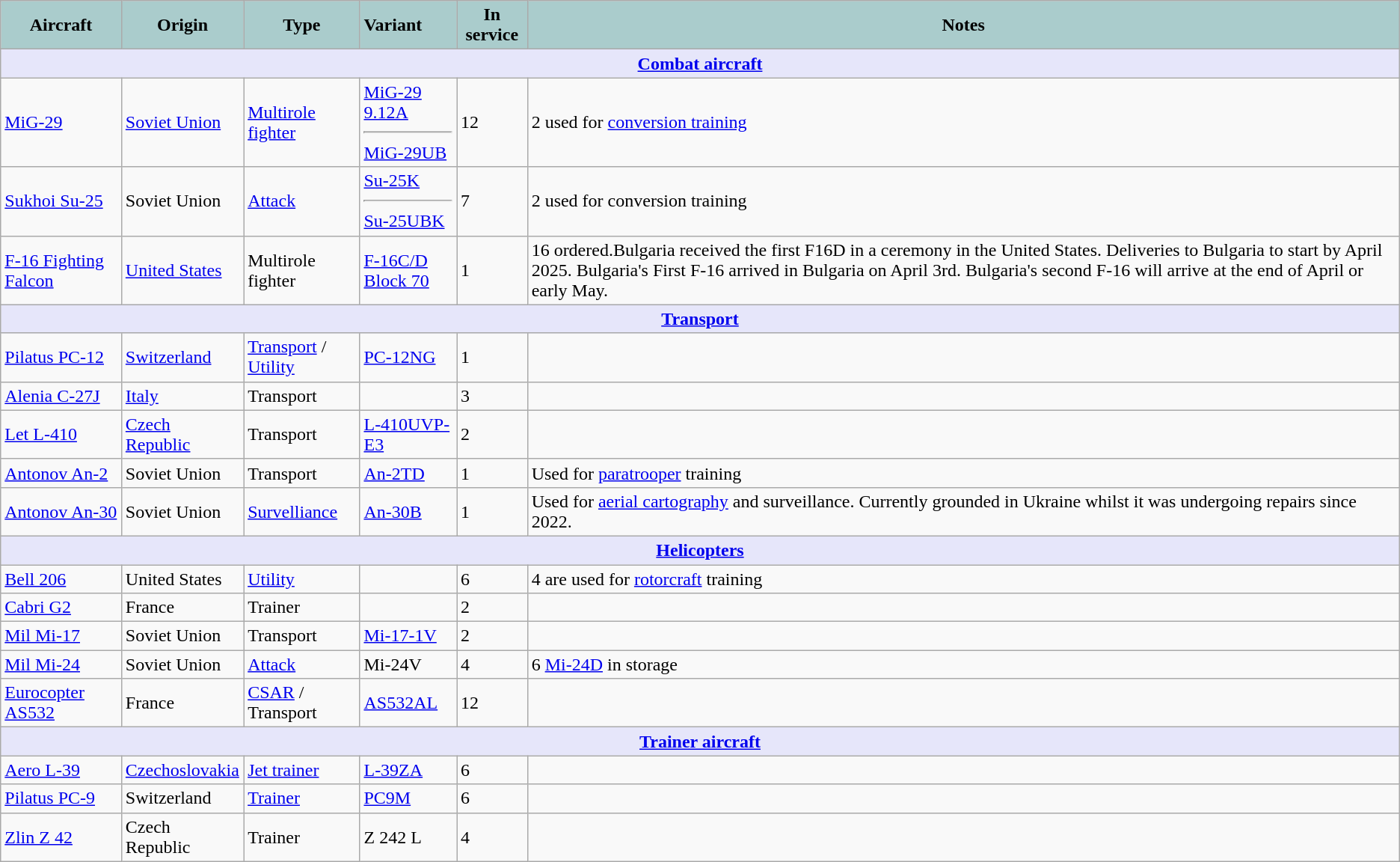<table class="wikitable">
<tr>
<th style="text-align:center; background:#acc;">Aircraft</th>
<th style="text-align: center; background:#acc;">Origin</th>
<th style="text-align:l center; background:#acc;">Type</th>
<th style="text-align:left; background:#acc;">Variant</th>
<th style="text-align:center; background:#acc;">In service</th>
<th style="text-align: center; background:#acc;">Notes</th>
</tr>
<tr>
<th colspan="6" style="align: center; background: lavender;"><a href='#'>Combat aircraft</a></th>
</tr>
<tr>
<td><a href='#'>MiG-29</a></td>
<td><a href='#'>Soviet Union</a></td>
<td><a href='#'>Multirole fighter</a></td>
<td><a href='#'>MiG-29 9.12A</a><hr><a href='#'>MiG-29UB</a></td>
<td>12</td>
<td>2 used for <a href='#'>conversion training</a></td>
</tr>
<tr>
<td><a href='#'>Sukhoi Su-25</a></td>
<td>Soviet Union</td>
<td><a href='#'>Attack</a></td>
<td><a href='#'>Su-25K</a><hr><a href='#'>Su-25UBK</a></td>
<td>7</td>
<td>2 used for conversion training</td>
</tr>
<tr>
<td><a href='#'>F-16 Fighting Falcon</a></td>
<td><a href='#'>United States</a></td>
<td>Multirole fighter</td>
<td><a href='#'>F-16C/D</a><br><a href='#'>Block 70</a></td>
<td>1</td>
<td>16 ordered.Bulgaria received the first F16D in a ceremony in the United States. Deliveries to Bulgaria to start by April 2025.  Bulgaria's First F-16 arrived in Bulgaria on April 3rd. Bulgaria's second F-16 will arrive at the end of April or early May. </td>
</tr>
<tr>
<th colspan="6" style="align: center; background: lavender;"><a href='#'>Transport</a></th>
</tr>
<tr>
<td><a href='#'>Pilatus PC-12</a></td>
<td><a href='#'>Switzerland</a></td>
<td><a href='#'>Transport</a> / <a href='#'>Utility</a></td>
<td><a href='#'>PC-12NG</a></td>
<td>1</td>
<td></td>
</tr>
<tr>
<td><a href='#'>Alenia C-27J</a></td>
<td><a href='#'>Italy</a></td>
<td>Transport</td>
<td></td>
<td>3</td>
<td></td>
</tr>
<tr>
<td><a href='#'>Let L-410</a></td>
<td><a href='#'>Czech Republic</a></td>
<td>Transport</td>
<td><a href='#'>L-410UVP-E3</a></td>
<td>2</td>
<td></td>
</tr>
<tr>
<td><a href='#'>Antonov An-2</a></td>
<td>Soviet Union</td>
<td>Transport</td>
<td><a href='#'>An-2TD</a></td>
<td>1</td>
<td>Used for <a href='#'>paratrooper</a> training</td>
</tr>
<tr>
<td><a href='#'>Antonov An-30</a></td>
<td>Soviet Union</td>
<td><a href='#'>Survelliance</a></td>
<td><a href='#'>An-30B</a></td>
<td>1</td>
<td>Used for <a href='#'>aerial cartography</a> and surveillance. Currently grounded in Ukraine whilst it was undergoing repairs since 2022.</td>
</tr>
<tr>
<th colspan="6" style="align: center; background: lavender;"><a href='#'>Helicopters</a></th>
</tr>
<tr>
<td><a href='#'>Bell 206</a></td>
<td>United States</td>
<td><a href='#'>Utility</a></td>
<td></td>
<td>6</td>
<td>4 are used for <a href='#'>rotorcraft</a> training</td>
</tr>
<tr>
<td><a href='#'>Cabri G2</a></td>
<td>France</td>
<td>Trainer</td>
<td></td>
<td>2</td>
<td></td>
</tr>
<tr>
<td><a href='#'>Mil Mi-17</a></td>
<td>Soviet Union</td>
<td>Transport</td>
<td><a href='#'>Mi-17-1V</a></td>
<td>2</td>
<td></td>
</tr>
<tr>
<td><a href='#'>Mil Mi-24</a></td>
<td>Soviet Union</td>
<td><a href='#'>Attack</a></td>
<td>Mi-24V</td>
<td>4</td>
<td>6 <a href='#'>Mi-24D</a> in storage</td>
</tr>
<tr>
<td><a href='#'>Eurocopter AS532</a></td>
<td>France</td>
<td><a href='#'>CSAR</a> / Transport</td>
<td><a href='#'>AS532AL</a></td>
<td>12</td>
<td></td>
</tr>
<tr>
<th colspan="6" style="align: center; background: lavender;"><a href='#'>Trainer aircraft</a></th>
</tr>
<tr>
<td><a href='#'>Aero L-39</a></td>
<td><a href='#'>Czechoslovakia</a></td>
<td><a href='#'>Jet trainer</a></td>
<td><a href='#'>L-39ZA</a></td>
<td>6</td>
<td></td>
</tr>
<tr>
<td><a href='#'>Pilatus PC-9</a></td>
<td>Switzerland</td>
<td><a href='#'>Trainer</a></td>
<td><a href='#'>PC9M</a></td>
<td>6</td>
<td></td>
</tr>
<tr>
<td><a href='#'>Zlin Z 42</a></td>
<td>Czech Republic</td>
<td>Trainer</td>
<td>Z 242 L</td>
<td>4</td>
<td></td>
</tr>
</table>
